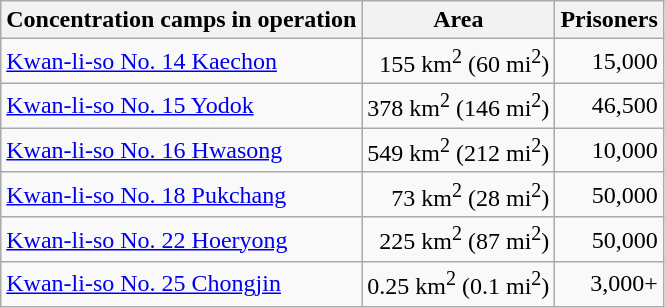<table class="wikitable">
<tr>
<th>Concentration camps in operation</th>
<th>Area</th>
<th>Prisoners</th>
</tr>
<tr>
<td><a href='#'>Kwan-li-so No. 14 Kaechon</a></td>
<td align=right>155 km<sup>2</sup> (60 mi<sup>2</sup>)</td>
<td align=right>15,000</td>
</tr>
<tr>
<td><a href='#'>Kwan-li-so No. 15 Yodok</a></td>
<td align=right>378 km<sup>2</sup> (146 mi<sup>2</sup>)</td>
<td align=right>46,500</td>
</tr>
<tr>
<td><a href='#'>Kwan-li-so No. 16 Hwasong</a></td>
<td align=right>549 km<sup>2</sup> (212 mi<sup>2</sup>)</td>
<td align=right>10,000</td>
</tr>
<tr>
<td><a href='#'>Kwan-li-so No. 18 Pukchang</a></td>
<td align=right>73 km<sup>2</sup> (28 mi<sup>2</sup>)</td>
<td align=right>50,000</td>
</tr>
<tr>
<td><a href='#'>Kwan-li-so No. 22 Hoeryong</a></td>
<td align=right>225 km<sup>2</sup> (87 mi<sup>2</sup>)</td>
<td align=right>50,000</td>
</tr>
<tr>
<td><a href='#'>Kwan-li-so No. 25 Chongjin</a></td>
<td align=right>0.25 km<sup>2</sup> (0.1 mi<sup>2</sup>)</td>
<td align=right>3,000+</td>
</tr>
</table>
